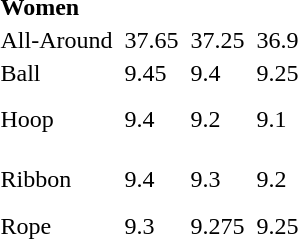<table>
<tr>
<td colspan=7><strong>Women</strong></td>
</tr>
<tr>
<td>All-Around</td>
<td></td>
<td>37.65</td>
<td></td>
<td>37.25</td>
<td></td>
<td>36.9</td>
</tr>
<tr>
<td>Ball</td>
<td></td>
<td>9.45</td>
<td></td>
<td>9.4</td>
<td></td>
<td>9.25</td>
</tr>
<tr>
<td>Hoop</td>
<td></td>
<td>9.4</td>
<td></td>
<td>9.2</td>
<td><br><br></td>
<td>9.1</td>
</tr>
<tr>
<td>Ribbon</td>
<td></td>
<td>9.4</td>
<td></td>
<td>9.3</td>
<td><br><br></td>
<td>9.2</td>
</tr>
<tr>
<td>Rope</td>
<td></td>
<td>9.3</td>
<td></td>
<td>9.275</td>
<td></td>
<td>9.25</td>
</tr>
</table>
